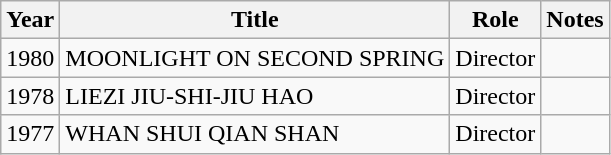<table class="wikitable sortable">
<tr>
<th>Year</th>
<th>Title</th>
<th>Role</th>
<th class="unsortable">Notes</th>
</tr>
<tr>
<td>1980</td>
<td>MOONLIGHT ON SECOND SPRING</td>
<td>Director</td>
<td></td>
</tr>
<tr>
<td>1978</td>
<td>LIEZI JIU-SHI-JIU HAO</td>
<td>Director</td>
<td></td>
</tr>
<tr>
<td rowspan=2>1977</td>
<td>WHAN SHUI QIAN SHAN</td>
<td>Director</td>
<td></td>
</tr>
</table>
